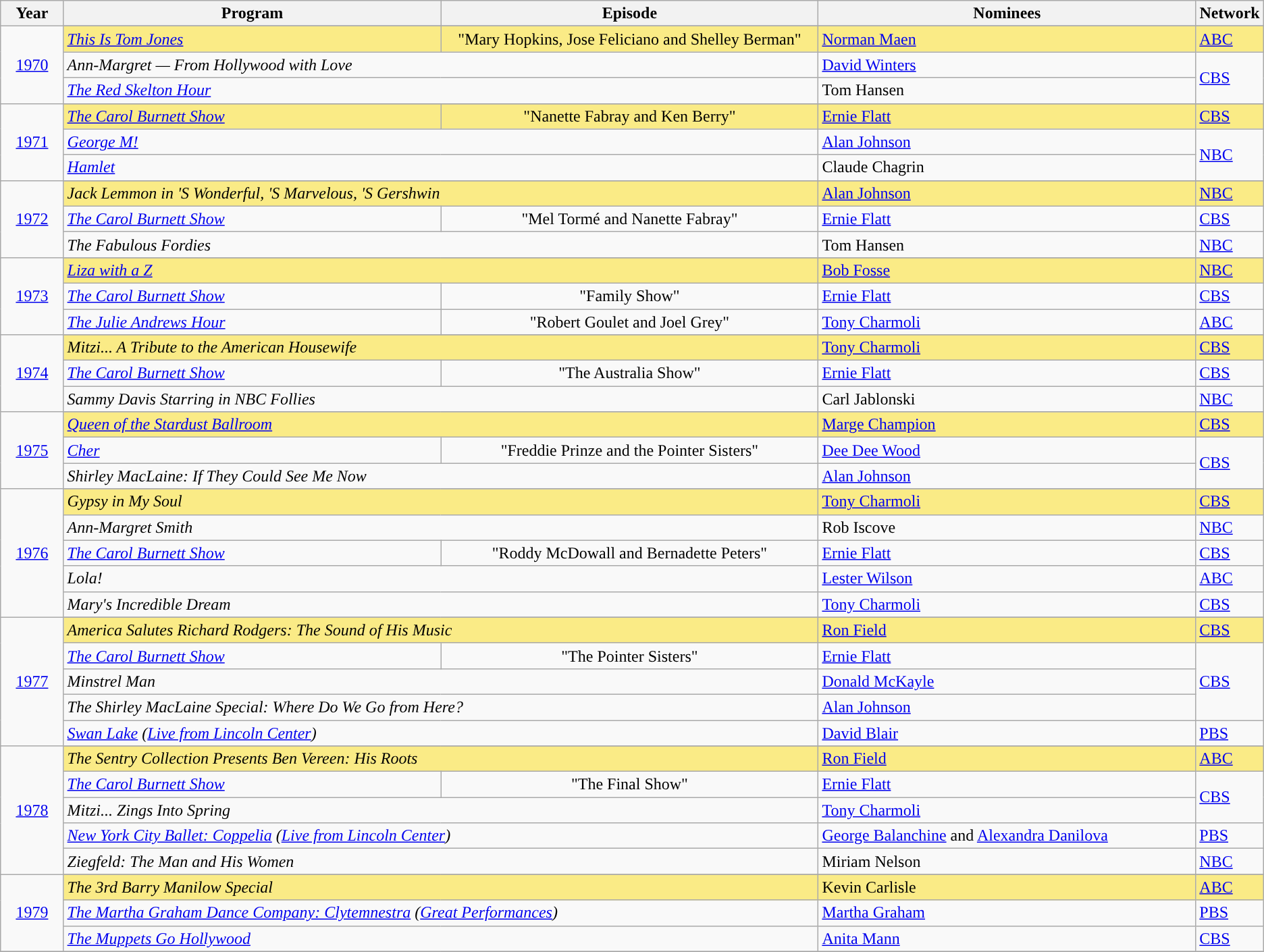<table class="wikitable">
<tr>
<th width="5%">Year</th>
<th width="30%">Program</th>
<th width="30%">Episode</th>
<th width="30%">Nominees</th>
<th width="5%">Network</th>
</tr>
<tr>
<td rowspan="4" style="text-align:center;"><a href='#'>1970</a><br></td>
</tr>
<tr style="background:#FAEB86">
<td><em><a href='#'>This Is Tom Jones</a></em></td>
<td align=center>"Mary Hopkins, Jose Feliciano and Shelley Berman"</td>
<td><a href='#'>Norman Maen</a></td>
<td><a href='#'>ABC</a></td>
</tr>
<tr>
<td colspan=2><em>Ann-Margret — From Hollywood with Love</em></td>
<td><a href='#'>David Winters</a></td>
<td rowspan=2><a href='#'>CBS</a></td>
</tr>
<tr>
<td colspan=2><em><a href='#'>The Red Skelton Hour</a></em></td>
<td>Tom Hansen</td>
</tr>
<tr>
<td rowspan="4" style="text-align:center;"><a href='#'>1971</a><br></td>
</tr>
<tr style="background:#FAEB86">
<td><em><a href='#'>The Carol Burnett Show</a></em></td>
<td align=center>"Nanette Fabray and Ken Berry"</td>
<td><a href='#'>Ernie Flatt</a></td>
<td><a href='#'>CBS</a></td>
</tr>
<tr>
<td colspan=2><em><a href='#'>George M!</a></em></td>
<td><a href='#'>Alan Johnson</a></td>
<td rowspan=2><a href='#'>NBC</a></td>
</tr>
<tr>
<td colspan=2><em><a href='#'>Hamlet</a></em></td>
<td>Claude Chagrin</td>
</tr>
<tr>
<td rowspan="4" style="text-align:center;"><a href='#'>1972</a><br></td>
</tr>
<tr style="background:#FAEB86">
<td colspan=2><em>Jack Lemmon in 'S Wonderful, 'S Marvelous, 'S Gershwin</em></td>
<td><a href='#'>Alan Johnson</a></td>
<td><a href='#'>NBC</a></td>
</tr>
<tr>
<td><em><a href='#'>The Carol Burnett Show</a></em></td>
<td align=center>"Mel Tormé and Nanette Fabray"</td>
<td><a href='#'>Ernie Flatt</a></td>
<td><a href='#'>CBS</a></td>
</tr>
<tr>
<td colspan=2><em>The Fabulous Fordies</em></td>
<td>Tom Hansen</td>
<td><a href='#'>NBC</a></td>
</tr>
<tr>
<td rowspan="4" style="text-align:center;"><a href='#'>1973</a><br></td>
</tr>
<tr style="background:#FAEB86">
<td colspan=2><em><a href='#'>Liza with a Z</a></em></td>
<td><a href='#'>Bob Fosse</a></td>
<td><a href='#'>NBC</a></td>
</tr>
<tr>
<td><em><a href='#'>The Carol Burnett Show</a></em></td>
<td align=center>"Family Show"</td>
<td><a href='#'>Ernie Flatt</a></td>
<td><a href='#'>CBS</a></td>
</tr>
<tr>
<td><em><a href='#'>The Julie Andrews Hour</a></em></td>
<td align=center>"Robert Goulet and Joel Grey"</td>
<td><a href='#'>Tony Charmoli</a></td>
<td><a href='#'>ABC</a></td>
</tr>
<tr>
<td rowspan="4" style="text-align:center;"><a href='#'>1974</a><br></td>
</tr>
<tr style="background:#FAEB86">
<td colspan=2><em>Mitzi... A Tribute to the American Housewife</em></td>
<td><a href='#'>Tony Charmoli</a></td>
<td><a href='#'>CBS</a></td>
</tr>
<tr>
<td><em><a href='#'>The Carol Burnett Show</a></em></td>
<td align=center>"The Australia Show"</td>
<td><a href='#'>Ernie Flatt</a></td>
<td><a href='#'>CBS</a></td>
</tr>
<tr>
<td colspan=2><em>Sammy Davis Starring in NBC Follies</em></td>
<td>Carl Jablonski</td>
<td><a href='#'>NBC</a></td>
</tr>
<tr>
<td rowspan="4" style="text-align:center;"><a href='#'>1975</a><br></td>
</tr>
<tr style="background:#FAEB86">
<td colspan=2><em><a href='#'>Queen of the Stardust Ballroom</a></em></td>
<td><a href='#'>Marge Champion</a></td>
<td><a href='#'>CBS</a></td>
</tr>
<tr>
<td><em><a href='#'>Cher</a></em></td>
<td align=center>"Freddie Prinze and the Pointer Sisters"</td>
<td><a href='#'>Dee Dee Wood</a></td>
<td rowspan=2><a href='#'>CBS</a></td>
</tr>
<tr>
<td colspan=2><em>Shirley MacLaine: If They Could See Me Now</em></td>
<td><a href='#'>Alan Johnson</a></td>
</tr>
<tr>
<td rowspan="6" style="text-align:center;"><a href='#'>1976</a><br></td>
</tr>
<tr style="background:#FAEB86">
<td colspan=2><em>Gypsy in My Soul</em></td>
<td><a href='#'>Tony Charmoli</a></td>
<td><a href='#'>CBS</a></td>
</tr>
<tr>
<td colspan=2><em>Ann-Margret Smith</em></td>
<td>Rob Iscove</td>
<td><a href='#'>NBC</a></td>
</tr>
<tr>
<td><em><a href='#'>The Carol Burnett Show</a></em></td>
<td align=center>"Roddy McDowall and Bernadette Peters"</td>
<td><a href='#'>Ernie Flatt</a></td>
<td><a href='#'>CBS</a></td>
</tr>
<tr>
<td colspan=2><em>Lola!</em></td>
<td><a href='#'>Lester Wilson</a></td>
<td><a href='#'>ABC</a></td>
</tr>
<tr>
<td colspan=2><em>Mary's Incredible Dream</em></td>
<td><a href='#'>Tony Charmoli</a></td>
<td><a href='#'>CBS</a></td>
</tr>
<tr>
<td rowspan="6" style="text-align:center;"><a href='#'>1977</a><br></td>
</tr>
<tr style="background:#FAEB86">
<td colspan=2><em>America Salutes Richard Rodgers: The Sound of His Music</em></td>
<td><a href='#'>Ron Field</a></td>
<td><a href='#'>CBS</a></td>
</tr>
<tr>
<td><em><a href='#'>The Carol Burnett Show</a></em></td>
<td align=center>"The Pointer Sisters"</td>
<td><a href='#'>Ernie Flatt</a></td>
<td rowspan=3><a href='#'>CBS</a></td>
</tr>
<tr>
<td colspan=2><em>Minstrel Man</em></td>
<td><a href='#'>Donald McKayle</a></td>
</tr>
<tr>
<td colspan=2><em>The Shirley MacLaine Special: Where Do We Go from Here?</em></td>
<td><a href='#'>Alan Johnson</a></td>
</tr>
<tr>
<td colspan=2><em><a href='#'>Swan Lake</a> (<a href='#'>Live from Lincoln Center</a>)</em></td>
<td><a href='#'>David Blair</a></td>
<td><a href='#'>PBS</a></td>
</tr>
<tr>
<td rowspan="6" style="text-align:center;"><a href='#'>1978</a><br></td>
</tr>
<tr style="background:#FAEB86">
<td colspan=2><em>The Sentry Collection Presents Ben Vereen: His Roots</em></td>
<td><a href='#'>Ron Field</a></td>
<td><a href='#'>ABC</a></td>
</tr>
<tr>
<td><em><a href='#'>The Carol Burnett Show</a></em></td>
<td align=center>"The Final Show"</td>
<td><a href='#'>Ernie Flatt</a></td>
<td rowspan=2><a href='#'>CBS</a></td>
</tr>
<tr>
<td colspan=2><em>Mitzi... Zings Into Spring</em></td>
<td><a href='#'>Tony Charmoli</a></td>
</tr>
<tr>
<td colspan=2><em><a href='#'>New York City Ballet: Coppelia</a> (<a href='#'>Live from Lincoln Center</a>)</em></td>
<td><a href='#'>George Balanchine</a> and <a href='#'>Alexandra Danilova</a></td>
<td><a href='#'>PBS</a></td>
</tr>
<tr>
<td colspan=2><em>Ziegfeld: The Man and His Women</em></td>
<td>Miriam Nelson</td>
<td><a href='#'>NBC</a></td>
</tr>
<tr>
<td rowspan="4" style="text-align:center;"><a href='#'>1979</a><br></td>
</tr>
<tr style="background:#FAEB86">
<td colspan=2><em>The 3rd Barry Manilow Special</em></td>
<td>Kevin Carlisle</td>
<td><a href='#'>ABC</a></td>
</tr>
<tr>
<td colspan=2><em><a href='#'>The Martha Graham Dance Company: Clytemnestra</a> (<a href='#'>Great Performances</a>)</em></td>
<td><a href='#'>Martha Graham</a></td>
<td><a href='#'>PBS</a></td>
</tr>
<tr>
<td colspan=2><em><a href='#'>The Muppets Go Hollywood</a></em></td>
<td><a href='#'>Anita Mann</a></td>
<td><a href='#'>CBS</a></td>
</tr>
<tr>
</tr>
</table>
